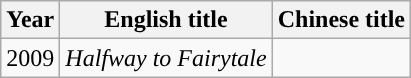<table class="wikitable sortable">
<tr>
<th>Year</th>
<th>English title</th>
<th>Chinese title</th>
</tr>
<tr>
<td>2009</td>
<td><em>Halfway to Fairytale</em></td>
<td></td>
</tr>
</table>
